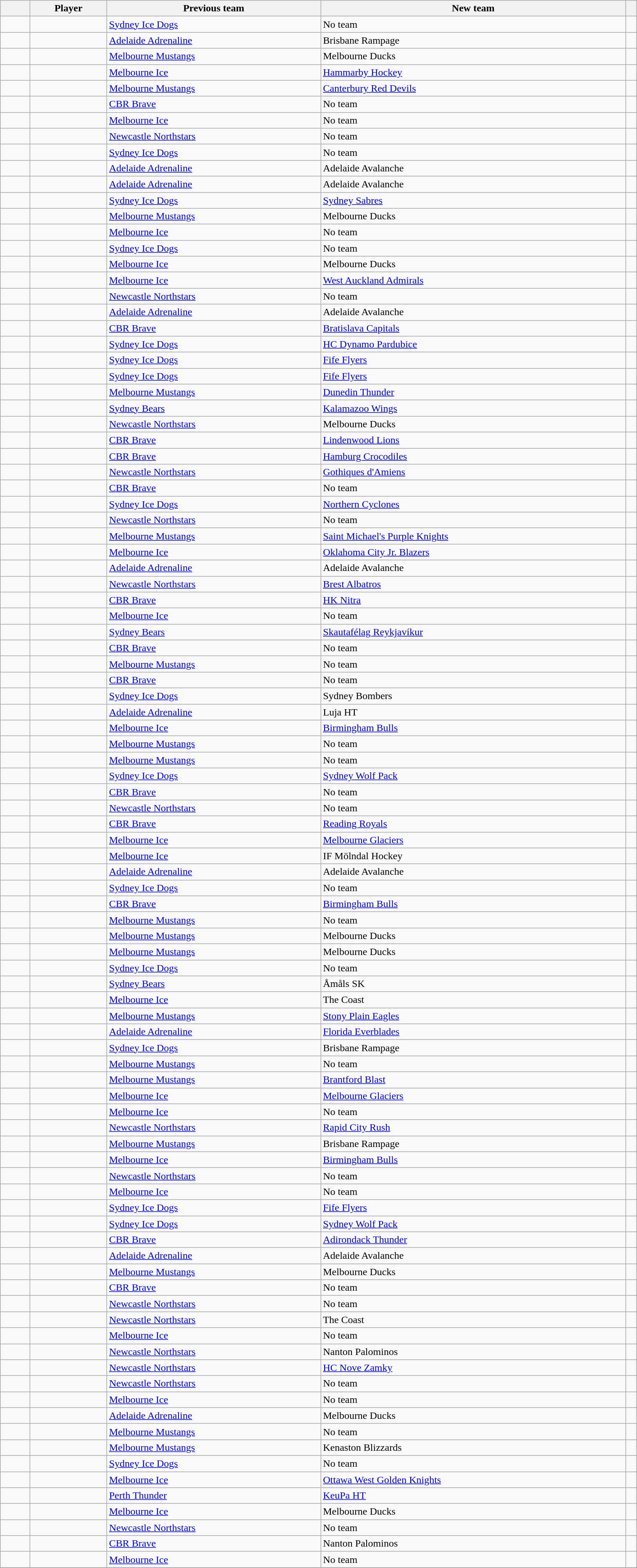<table class="sortable wikitable" width=80% font-size=90%>
<tr>
<th width=40></th>
<th>Player</th>
<th>Previous team</th>
<th>New team</th>
<th class="unsortable"></th>
</tr>
<tr>
<td align="center"></td>
<td></td>
<td><a href='#'>Sydney Ice Dogs</a></td>
<td>No team</td>
<td></td>
</tr>
<tr>
<td align="center"></td>
<td></td>
<td><a href='#'>Adelaide Adrenaline</a></td>
<td>Brisbane Rampage</td>
<td></td>
</tr>
<tr>
<td align="center"></td>
<td></td>
<td><a href='#'>Melbourne Mustangs</a></td>
<td>Melbourne Ducks</td>
<td></td>
</tr>
<tr>
<td align="center"></td>
<td></td>
<td><a href='#'>Melbourne Ice</a></td>
<td><a href='#'>Hammarby Hockey</a></td>
<td></td>
</tr>
<tr>
<td align="center"></td>
<td></td>
<td><a href='#'>Melbourne Mustangs</a></td>
<td><a href='#'>Canterbury Red Devils</a></td>
<td></td>
</tr>
<tr>
<td align="center"></td>
<td></td>
<td><a href='#'>CBR Brave</a></td>
<td>No team</td>
<td></td>
</tr>
<tr>
<td align="center"></td>
<td></td>
<td><a href='#'>Melbourne Ice</a></td>
<td>No team</td>
<td></td>
</tr>
<tr>
<td align="center"></td>
<td></td>
<td><a href='#'>Newcastle Northstars</a></td>
<td>No team</td>
<td></td>
</tr>
<tr>
<td align="center"></td>
<td></td>
<td><a href='#'>Sydney Ice Dogs</a></td>
<td>No team</td>
<td></td>
</tr>
<tr>
<td align="center"></td>
<td></td>
<td><a href='#'>Adelaide Adrenaline</a></td>
<td>Adelaide Avalanche</td>
<td></td>
</tr>
<tr>
<td align="center"></td>
<td></td>
<td><a href='#'>Adelaide Adrenaline</a></td>
<td>Adelaide Avalanche</td>
<td></td>
</tr>
<tr>
<td align="center"></td>
<td></td>
<td><a href='#'>Sydney Ice Dogs</a></td>
<td><a href='#'>Sydney Sabres</a></td>
<td></td>
</tr>
<tr>
<td align="center"></td>
<td></td>
<td><a href='#'>Melbourne Mustangs</a></td>
<td>Melbourne Ducks</td>
<td></td>
</tr>
<tr>
<td align="center"></td>
<td></td>
<td><a href='#'>Melbourne Ice</a></td>
<td>No team</td>
<td></td>
</tr>
<tr>
<td align="center"></td>
<td></td>
<td><a href='#'>Sydney Ice Dogs</a></td>
<td>No team</td>
<td></td>
</tr>
<tr>
<td align="center"></td>
<td></td>
<td><a href='#'>Melbourne Ice</a></td>
<td>Melbourne Ducks</td>
<td></td>
</tr>
<tr>
<td align="center"></td>
<td></td>
<td><a href='#'>Melbourne Ice</a></td>
<td><a href='#'>West Auckland Admirals</a></td>
<td></td>
</tr>
<tr>
<td align="center"></td>
<td></td>
<td><a href='#'>Newcastle Northstars</a></td>
<td>No team</td>
<td></td>
</tr>
<tr>
<td align="center"></td>
<td></td>
<td><a href='#'>Adelaide Adrenaline</a></td>
<td>Adelaide Avalanche</td>
<td></td>
</tr>
<tr>
<td align="center"></td>
<td></td>
<td><a href='#'>CBR Brave</a></td>
<td><a href='#'>Bratislava Capitals</a></td>
<td></td>
</tr>
<tr>
<td align="center"></td>
<td></td>
<td><a href='#'>Sydney Ice Dogs</a></td>
<td><a href='#'>HC Dynamo Pardubice</a></td>
<td></td>
</tr>
<tr>
<td align="center"></td>
<td></td>
<td><a href='#'>Sydney Ice Dogs</a></td>
<td><a href='#'>Fife Flyers</a></td>
<td></td>
</tr>
<tr>
<td align="center"></td>
<td></td>
<td><a href='#'>Sydney Ice Dogs</a></td>
<td><a href='#'>Fife Flyers</a></td>
<td></td>
</tr>
<tr>
<td align="center"></td>
<td></td>
<td><a href='#'>Melbourne Mustangs</a></td>
<td><a href='#'>Dunedin Thunder</a></td>
<td></td>
</tr>
<tr>
<td align="center"></td>
<td></td>
<td><a href='#'>Sydney Bears</a></td>
<td><a href='#'>Kalamazoo Wings</a></td>
<td></td>
</tr>
<tr>
<td align="center"></td>
<td></td>
<td><a href='#'>Newcastle Northstars</a></td>
<td>Melbourne Ducks</td>
<td></td>
</tr>
<tr>
<td align="center"></td>
<td></td>
<td><a href='#'>CBR Brave</a></td>
<td><a href='#'>Lindenwood Lions</a></td>
<td></td>
</tr>
<tr>
<td align="center"></td>
<td></td>
<td><a href='#'>CBR Brave</a></td>
<td><a href='#'>Hamburg Crocodiles</a></td>
<td></td>
</tr>
<tr>
<td align="center"></td>
<td></td>
<td><a href='#'>Newcastle Northstars</a></td>
<td><a href='#'>Gothiques d'Amiens</a></td>
<td></td>
</tr>
<tr>
<td align="center"></td>
<td></td>
<td><a href='#'>CBR Brave</a></td>
<td>No team</td>
<td></td>
</tr>
<tr>
<td align="center"></td>
<td></td>
<td><a href='#'>Sydney Ice Dogs</a></td>
<td><a href='#'>Northern Cyclones</a></td>
<td></td>
</tr>
<tr>
<td align="center"></td>
<td></td>
<td><a href='#'>Newcastle Northstars</a></td>
<td>No team</td>
<td></td>
</tr>
<tr>
<td align="center"></td>
<td></td>
<td><a href='#'>Melbourne Mustangs</a></td>
<td><a href='#'>Saint Michael's Purple Knights</a></td>
<td></td>
</tr>
<tr>
<td align="center"></td>
<td></td>
<td><a href='#'>Melbourne Ice</a></td>
<td><a href='#'>Oklahoma City Jr. Blazers</a></td>
<td></td>
</tr>
<tr>
<td align="center"></td>
<td></td>
<td><a href='#'>Adelaide Adrenaline</a></td>
<td>Adelaide Avalanche</td>
<td></td>
</tr>
<tr>
<td align="center"></td>
<td></td>
<td><a href='#'>Newcastle Northstars</a></td>
<td><a href='#'>Brest Albatros</a></td>
<td></td>
</tr>
<tr>
<td align="center"></td>
<td></td>
<td><a href='#'>CBR Brave</a></td>
<td><a href='#'>HK Nitra</a></td>
<td></td>
</tr>
<tr>
<td align="center"></td>
<td></td>
<td><a href='#'>Melbourne Ice</a></td>
<td>No team</td>
<td></td>
</tr>
<tr>
<td align="center"></td>
<td></td>
<td><a href='#'>Sydney Bears</a></td>
<td><a href='#'>Skautafélag Reykjavíkur</a></td>
<td></td>
</tr>
<tr>
<td align="center"></td>
<td></td>
<td><a href='#'>CBR Brave</a></td>
<td>No team</td>
<td></td>
</tr>
<tr>
<td align="center"></td>
<td></td>
<td><a href='#'>Melbourne Mustangs</a></td>
<td>No team</td>
<td></td>
</tr>
<tr>
<td align="center"></td>
<td></td>
<td><a href='#'>CBR Brave</a></td>
<td>No team</td>
<td></td>
</tr>
<tr>
<td align="center"></td>
<td></td>
<td><a href='#'>Sydney Ice Dogs</a></td>
<td>Sydney Bombers</td>
<td></td>
</tr>
<tr>
<td align="center"></td>
<td></td>
<td><a href='#'>Adelaide Adrenaline</a></td>
<td>Luja HT</td>
<td></td>
</tr>
<tr>
<td align="center"></td>
<td></td>
<td><a href='#'>Melbourne Ice</a></td>
<td><a href='#'>Birmingham Bulls</a></td>
<td></td>
</tr>
<tr>
<td align="center"></td>
<td></td>
<td><a href='#'>Melbourne Mustangs</a></td>
<td>No team</td>
<td></td>
</tr>
<tr>
<td align="center"></td>
<td></td>
<td><a href='#'>Melbourne Mustangs</a></td>
<td>No team</td>
<td></td>
</tr>
<tr>
<td align="center"></td>
<td></td>
<td><a href='#'>Sydney Ice Dogs</a></td>
<td><a href='#'>Sydney Wolf Pack</a></td>
<td></td>
</tr>
<tr>
<td align="center"></td>
<td></td>
<td><a href='#'>CBR Brave</a></td>
<td>No team</td>
<td></td>
</tr>
<tr>
<td align="center"></td>
<td></td>
<td><a href='#'>Newcastle Northstars</a></td>
<td>No team</td>
<td></td>
</tr>
<tr>
<td align="center"></td>
<td></td>
<td><a href='#'>CBR Brave</a></td>
<td><a href='#'>Reading Royals</a></td>
<td></td>
</tr>
<tr>
<td align="center"></td>
<td></td>
<td><a href='#'>Melbourne Ice</a></td>
<td><a href='#'>Melbourne Glaciers</a></td>
<td></td>
</tr>
<tr>
<td align="center"></td>
<td></td>
<td><a href='#'>Melbourne Ice</a></td>
<td>IF Mölndal Hockey</td>
<td></td>
</tr>
<tr>
<td align="center"></td>
<td></td>
<td><a href='#'>Adelaide Adrenaline</a></td>
<td>Adelaide Avalanche</td>
<td></td>
</tr>
<tr>
<td align="center"></td>
<td></td>
<td><a href='#'>Sydney Ice Dogs</a></td>
<td>No team</td>
<td></td>
</tr>
<tr>
<td align="center"></td>
<td></td>
<td><a href='#'>CBR Brave</a></td>
<td><a href='#'>Birmingham Bulls</a></td>
<td></td>
</tr>
<tr>
<td align="center"></td>
<td></td>
<td><a href='#'>Melbourne Mustangs</a></td>
<td>No team</td>
<td></td>
</tr>
<tr>
<td align="center"></td>
<td></td>
<td><a href='#'>Melbourne Mustangs</a></td>
<td>Melbourne Ducks</td>
<td></td>
</tr>
<tr>
<td align="center"></td>
<td></td>
<td><a href='#'>Melbourne Mustangs</a></td>
<td>Melbourne Ducks</td>
<td></td>
</tr>
<tr>
<td align="center"></td>
<td></td>
<td><a href='#'>Sydney Ice Dogs</a></td>
<td>No team</td>
<td></td>
</tr>
<tr>
<td align="center"></td>
<td></td>
<td><a href='#'>Sydney Bears</a></td>
<td>Åmåls SK</td>
<td></td>
</tr>
<tr>
<td align="center"></td>
<td></td>
<td><a href='#'>Melbourne Ice</a></td>
<td>The Coast</td>
<td></td>
</tr>
<tr>
<td align="center"></td>
<td></td>
<td><a href='#'>Melbourne Mustangs</a></td>
<td><a href='#'>Stony Plain Eagles</a></td>
<td></td>
</tr>
<tr>
<td align="center"></td>
<td></td>
<td><a href='#'>Adelaide Adrenaline</a></td>
<td><a href='#'>Florida Everblades</a></td>
<td></td>
</tr>
<tr>
<td align="center"></td>
<td></td>
<td><a href='#'>Sydney Ice Dogs</a></td>
<td>Brisbane Rampage</td>
<td></td>
</tr>
<tr>
<td align="center"></td>
<td></td>
<td><a href='#'>Melbourne Mustangs</a></td>
<td>No team</td>
<td></td>
</tr>
<tr>
<td align="center"></td>
<td></td>
<td><a href='#'>Melbourne Mustangs</a></td>
<td><a href='#'>Brantford Blast</a></td>
<td></td>
</tr>
<tr>
<td align="center"></td>
<td></td>
<td><a href='#'>Melbourne Ice</a></td>
<td><a href='#'>Melbourne Glaciers</a></td>
<td></td>
</tr>
<tr>
<td align="center"></td>
<td></td>
<td><a href='#'>Melbourne Ice</a></td>
<td>No team</td>
<td></td>
</tr>
<tr>
<td align="center"></td>
<td></td>
<td><a href='#'>Newcastle Northstars</a></td>
<td><a href='#'>Rapid City Rush</a></td>
<td></td>
</tr>
<tr>
<td align="center"></td>
<td></td>
<td><a href='#'>Melbourne Mustangs</a></td>
<td>Brisbane Rampage</td>
<td></td>
</tr>
<tr>
<td align="center"></td>
<td></td>
<td><a href='#'>Melbourne Ice</a></td>
<td><a href='#'>Birmingham Bulls</a></td>
<td></td>
</tr>
<tr>
<td align="center"></td>
<td></td>
<td><a href='#'>Newcastle Northstars</a></td>
<td>No team</td>
<td></td>
</tr>
<tr>
<td align="center"></td>
<td></td>
<td><a href='#'>Melbourne Ice</a></td>
<td>No team</td>
<td></td>
</tr>
<tr>
<td align="center"></td>
<td></td>
<td><a href='#'>Sydney Ice Dogs</a></td>
<td><a href='#'>Fife Flyers</a></td>
<td></td>
</tr>
<tr>
<td align="center"></td>
<td></td>
<td><a href='#'>Sydney Ice Dogs</a></td>
<td><a href='#'>Sydney Wolf Pack</a></td>
<td></td>
</tr>
<tr>
<td align="center"></td>
<td></td>
<td><a href='#'>CBR Brave</a></td>
<td><a href='#'>Adirondack Thunder</a></td>
<td></td>
</tr>
<tr>
<td align="center"></td>
<td></td>
<td><a href='#'>Adelaide Adrenaline</a></td>
<td>Adelaide Avalanche</td>
<td></td>
</tr>
<tr>
<td align="center"></td>
<td></td>
<td><a href='#'>Melbourne Mustangs</a></td>
<td>Melbourne Ducks</td>
<td></td>
</tr>
<tr>
<td align="center"></td>
<td></td>
<td><a href='#'>CBR Brave</a></td>
<td>No team</td>
<td></td>
</tr>
<tr>
<td align="center"></td>
<td></td>
<td><a href='#'>Newcastle Northstars</a></td>
<td>No team</td>
<td></td>
</tr>
<tr>
<td align="center"></td>
<td></td>
<td><a href='#'>Newcastle Northstars</a></td>
<td>The Coast</td>
<td></td>
</tr>
<tr>
<td align="center"></td>
<td></td>
<td><a href='#'>Melbourne Ice</a></td>
<td>No team</td>
<td></td>
</tr>
<tr>
<td align="center"></td>
<td></td>
<td><a href='#'>Newcastle Northstars</a></td>
<td>Nanton Palominos</td>
<td></td>
</tr>
<tr>
<td align="center"></td>
<td></td>
<td><a href='#'>Newcastle Northstars</a></td>
<td><a href='#'>HC Nove Zamky</a></td>
<td></td>
</tr>
<tr>
<td align="center"></td>
<td></td>
<td><a href='#'>Newcastle Northstars</a></td>
<td>No team</td>
<td></td>
</tr>
<tr>
<td align="center"></td>
<td></td>
<td><a href='#'>Melbourne Ice</a></td>
<td>No team</td>
<td></td>
</tr>
<tr>
<td align="center"></td>
<td></td>
<td><a href='#'>Adelaide Adrenaline</a></td>
<td>Melbourne Ducks</td>
<td></td>
</tr>
<tr>
<td align="center"></td>
<td></td>
<td><a href='#'>Melbourne Mustangs</a></td>
<td>No team</td>
<td></td>
</tr>
<tr>
<td align="center"></td>
<td></td>
<td><a href='#'>Melbourne Mustangs</a></td>
<td>Kenaston Blizzards</td>
<td></td>
</tr>
<tr>
<td align="center"></td>
<td></td>
<td><a href='#'>Sydney Ice Dogs</a></td>
<td>No team</td>
<td></td>
</tr>
<tr>
<td align="center"></td>
<td></td>
<td><a href='#'>Melbourne Ice</a></td>
<td><a href='#'>Ottawa West Golden Knights</a></td>
<td></td>
</tr>
<tr>
<td align="center"></td>
<td></td>
<td><a href='#'>Perth Thunder</a></td>
<td><a href='#'>KeuPa HT</a></td>
<td></td>
</tr>
<tr>
<td align="center"></td>
<td></td>
<td><a href='#'>Melbourne Ice</a></td>
<td>Melbourne Ducks</td>
<td></td>
</tr>
<tr>
<td align="center"></td>
<td></td>
<td><a href='#'>Newcastle Northstars</a></td>
<td>No team</td>
<td></td>
</tr>
<tr>
<td align="center"></td>
<td></td>
<td><a href='#'>CBR Brave</a></td>
<td>Nanton Palominos</td>
<td></td>
</tr>
<tr>
<td align="center"></td>
<td></td>
<td><a href='#'>Melbourne Ice</a></td>
<td>No team</td>
<td></td>
</tr>
<tr>
</tr>
</table>
